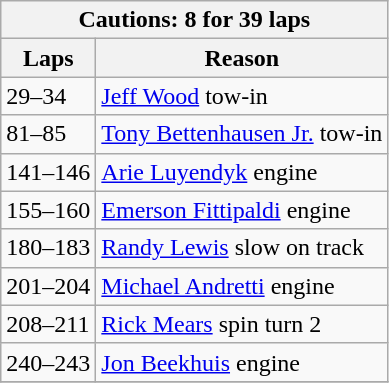<table class="wikitable">
<tr>
<th colspan=2>Cautions: 8 for 39 laps</th>
</tr>
<tr>
<th>Laps</th>
<th>Reason</th>
</tr>
<tr>
<td>29–34</td>
<td><a href='#'>Jeff Wood</a> tow-in</td>
</tr>
<tr>
<td>81–85</td>
<td><a href='#'>Tony Bettenhausen Jr.</a> tow-in</td>
</tr>
<tr>
<td>141–146</td>
<td><a href='#'>Arie Luyendyk</a> engine</td>
</tr>
<tr>
<td>155–160</td>
<td><a href='#'>Emerson Fittipaldi</a> engine</td>
</tr>
<tr>
<td>180–183</td>
<td><a href='#'>Randy Lewis</a> slow on track</td>
</tr>
<tr>
<td>201–204</td>
<td><a href='#'>Michael Andretti</a> engine</td>
</tr>
<tr>
<td>208–211</td>
<td><a href='#'>Rick Mears</a> spin turn 2</td>
</tr>
<tr>
<td>240–243</td>
<td><a href='#'>Jon Beekhuis</a> engine</td>
</tr>
<tr>
</tr>
</table>
